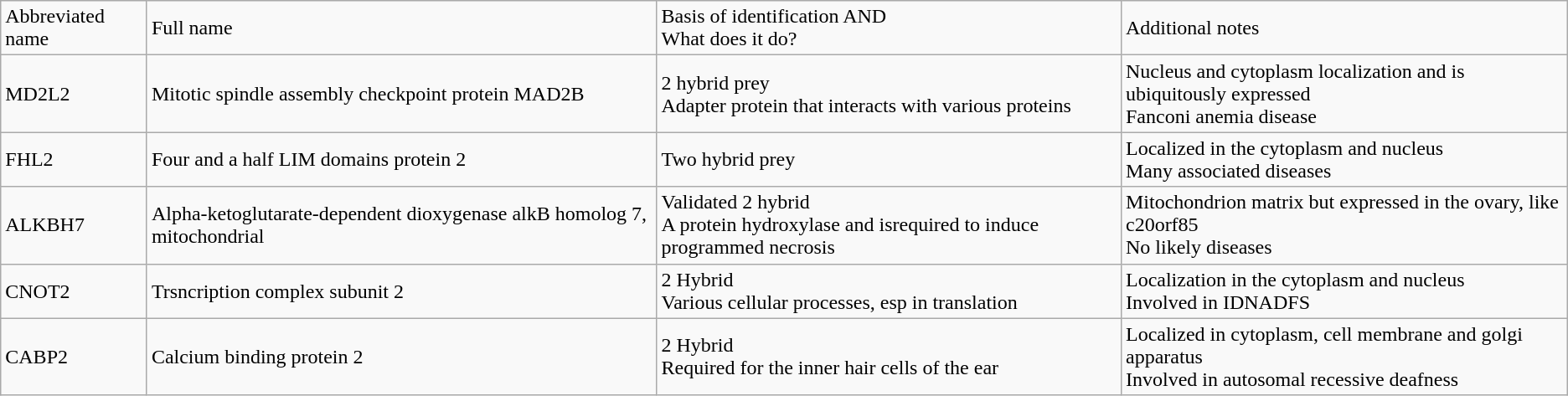<table class="wikitable">
<tr>
<td>Abbreviated name</td>
<td>Full name</td>
<td>Basis of identification AND<br>What does it do?</td>
<td>Additional notes</td>
</tr>
<tr>
<td>MD2L2</td>
<td>Mitotic spindle assembly checkpoint protein MAD2B</td>
<td>2 hybrid prey<br>Adapter protein that interacts with various proteins</td>
<td>Nucleus and cytoplasm localization and is ubiquitously expressed<br>Fanconi anemia disease</td>
</tr>
<tr>
<td>FHL2</td>
<td>Four and a half LIM domains protein 2</td>
<td>Two hybrid prey</td>
<td>Localized in the cytoplasm and nucleus<br>Many associated diseases</td>
</tr>
<tr>
<td>ALKBH7</td>
<td>Alpha-ketoglutarate-dependent dioxygenase alkB homolog 7, mitochondrial</td>
<td>Validated 2 hybrid<br>A protein hydroxylase and isrequired to induce programmed necrosis</td>
<td>Mitochondrion matrix but expressed in the ovary, like c20orf85<br>No likely diseases</td>
</tr>
<tr>
<td>CNOT2</td>
<td>Trsncription complex subunit 2</td>
<td>2 Hybrid<br>Various cellular processes, esp in translation</td>
<td>Localization in the cytoplasm and nucleus<br>Involved in IDNADFS</td>
</tr>
<tr>
<td>CABP2</td>
<td>Calcium binding protein 2</td>
<td>2 Hybrid<br>Required for the inner hair cells of the ear</td>
<td>Localized in cytoplasm, cell membrane and golgi apparatus<br>Involved in autosomal recessive deafness</td>
</tr>
</table>
